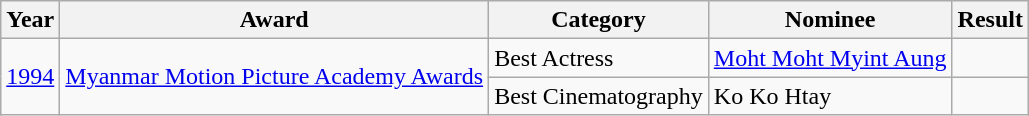<table class="wikitable">
<tr>
<th>Year</th>
<th>Award</th>
<th>Category</th>
<th>Nominee</th>
<th>Result</th>
</tr>
<tr>
<td scope="row" rowspan="2"><a href='#'>1994</a></td>
<td scope="row" rowspan="2"><a href='#'>Myanmar Motion Picture Academy Awards</a></td>
<td>Best Actress</td>
<td><a href='#'>Moht Moht Myint Aung</a></td>
<td></td>
</tr>
<tr>
<td>Best Cinematography</td>
<td>Ko Ko Htay</td>
<td></td>
</tr>
</table>
